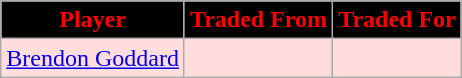<table class="wikitable">
<tr>
<th style="background:#000; color:red; text-align:center;">Player</th>
<th style="background:#000; color:red; text-align:center;">Traded From</th>
<th style="background:#000; color:red; text-align:center;">Traded For</th>
</tr>
<tr style="background:#fdd;">
<td> <a href='#'>Brendon Goddard</a></td>
<td></td>
<td></td>
</tr>
</table>
